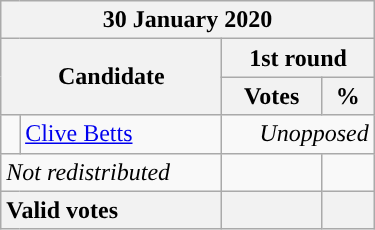<table class="wikitable" style="min-width:250px;">
<tr>
<th colspan="4">30 January 2020</th>
</tr>
<tr>
<th colspan="2" rowspan="2">Candidate</th>
<th colspan="2">1st round</th>
</tr>
<tr>
<th>Votes</th>
<th>%</th>
</tr>
<tr>
<td style="color:inherit;background-color: "></td>
<td><a href='#'>Clive Betts</a></td>
<td align="right" colspan="2"><em>Unopposed</em></td>
</tr>
<tr>
<td colspan="2"><em>Not redistributed</em></td>
<td align="right"></td>
<td align="right"></td>
</tr>
<tr>
<th style="text-align:left;" colspan="2"><strong>Valid votes</strong></th>
<th style="text-align:right;"></th>
<th style="text-align:right;"></th>
</tr>
</table>
